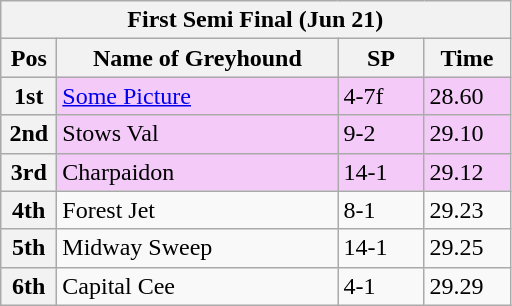<table class="wikitable">
<tr>
<th colspan="6">First Semi Final (Jun 21)</th>
</tr>
<tr>
<th width=30>Pos</th>
<th width=180>Name of Greyhound</th>
<th width=50>SP</th>
<th width=50>Time</th>
</tr>
<tr style="background: #f4caf9;">
<th>1st</th>
<td><a href='#'>Some Picture</a></td>
<td>4-7f</td>
<td>28.60</td>
</tr>
<tr style="background: #f4caf9;">
<th>2nd</th>
<td>Stows Val</td>
<td>9-2</td>
<td>29.10</td>
</tr>
<tr style="background: #f4caf9;">
<th>3rd</th>
<td>Charpaidon</td>
<td>14-1</td>
<td>29.12</td>
</tr>
<tr>
<th>4th</th>
<td>Forest Jet</td>
<td>8-1</td>
<td>29.23</td>
</tr>
<tr>
<th>5th</th>
<td>Midway Sweep</td>
<td>14-1</td>
<td>29.25</td>
</tr>
<tr>
<th>6th</th>
<td>Capital Cee</td>
<td>4-1</td>
<td>29.29</td>
</tr>
</table>
